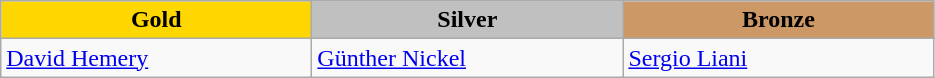<table class="wikitable" style="text-align:left">
<tr align="center">
<td width=200 bgcolor=gold><strong>Gold</strong></td>
<td width=200 bgcolor=silver><strong>Silver</strong></td>
<td width=200 bgcolor=CC9966><strong>Bronze</strong></td>
</tr>
<tr>
<td><a href='#'>David Hemery</a><br><em></em></td>
<td><a href='#'>Günther Nickel</a><br><em></em></td>
<td><a href='#'>Sergio Liani</a><br><em></em></td>
</tr>
</table>
